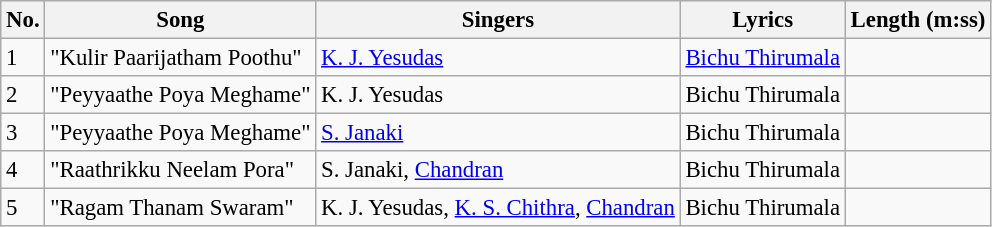<table class="wikitable" style="font-size:95%;">
<tr>
<th>No.</th>
<th>Song</th>
<th>Singers</th>
<th>Lyrics</th>
<th>Length (m:ss)</th>
</tr>
<tr>
<td>1</td>
<td>"Kulir Paarijatham Poothu"</td>
<td><a href='#'>K. J. Yesudas</a></td>
<td><a href='#'>Bichu Thirumala</a></td>
<td></td>
</tr>
<tr>
<td>2</td>
<td>"Peyyaathe Poya Meghame"</td>
<td>K. J. Yesudas</td>
<td>Bichu Thirumala</td>
<td></td>
</tr>
<tr>
<td>3</td>
<td>"Peyyaathe Poya Meghame"</td>
<td><a href='#'>S. Janaki</a></td>
<td>Bichu Thirumala</td>
<td></td>
</tr>
<tr>
<td>4</td>
<td>"Raathrikku Neelam Pora"</td>
<td>S. Janaki, <a href='#'>Chandran</a></td>
<td>Bichu Thirumala</td>
<td></td>
</tr>
<tr>
<td>5</td>
<td>"Ragam Thanam Swaram"</td>
<td>K. J. Yesudas, <a href='#'>K. S. Chithra</a>, <a href='#'>Chandran</a></td>
<td>Bichu Thirumala</td>
<td></td>
</tr>
</table>
